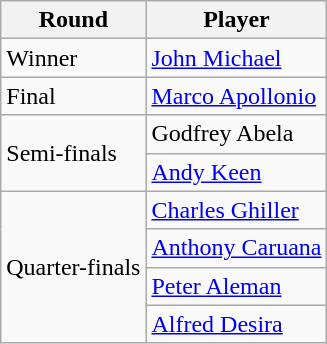<table class="wikitable">
<tr>
<th>Round</th>
<th>Player</th>
</tr>
<tr>
<td rowspan="1">Winner</td>
<td> <a href='#'>John Michael</a></td>
</tr>
<tr>
<td rowspan="1">Final</td>
<td> <a href='#'>Marco Apollonio</a></td>
</tr>
<tr>
<td rowspan="2">Semi-finals</td>
<td> Godfrey Abela</td>
</tr>
<tr>
<td> <a href='#'>Andy Keen</a></td>
</tr>
<tr>
<td rowspan="4">Quarter-finals</td>
<td> <a href='#'>Charles Ghiller</a></td>
</tr>
<tr>
<td> <a href='#'>Anthony Caruana</a></td>
</tr>
<tr>
<td> <a href='#'>Peter Aleman</a></td>
</tr>
<tr>
<td> <a href='#'>Alfred Desira</a></td>
</tr>
</table>
